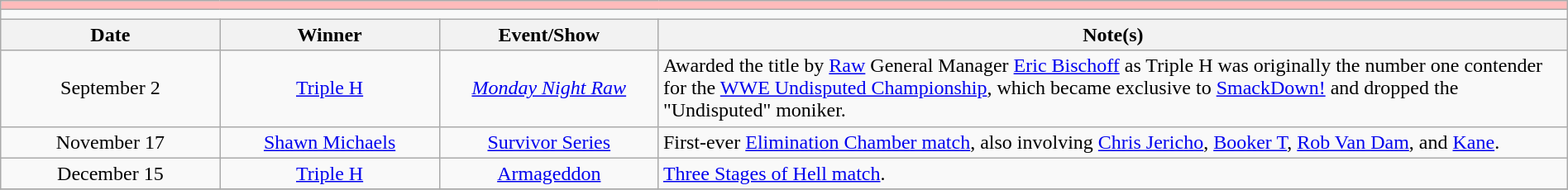<table class="wikitable" style="text-align:center; width:100%;">
<tr style="background:#FBB;">
<td colspan="5"></td>
</tr>
<tr>
<td colspan="5"><strong></strong></td>
</tr>
<tr>
<th width=14%>Date</th>
<th width=14%>Winner</th>
<th width=14%>Event/Show</th>
<th width=58%>Note(s)</th>
</tr>
<tr>
<td>September 2</td>
<td><a href='#'>Triple H</a></td>
<td><em><a href='#'>Monday Night Raw</a></em></td>
<td align=left>Awarded the title by <a href='#'>Raw</a> General Manager <a href='#'>Eric Bischoff</a> as Triple H was originally the number one contender for the <a href='#'>WWE Undisputed Championship</a>, which became exclusive to <a href='#'>SmackDown!</a> and dropped the "Undisputed" moniker.</td>
</tr>
<tr>
<td>November 17</td>
<td><a href='#'>Shawn Michaels</a></td>
<td><a href='#'>Survivor Series</a></td>
<td align=left>First-ever <a href='#'>Elimination Chamber match</a>, also involving <a href='#'>Chris Jericho</a>, <a href='#'>Booker T</a>, <a href='#'>Rob Van Dam</a>, and <a href='#'>Kane</a>.</td>
</tr>
<tr>
<td>December 15</td>
<td><a href='#'>Triple H</a></td>
<td><a href='#'>Armageddon</a></td>
<td align=left><a href='#'>Three Stages of Hell match</a>.</td>
</tr>
<tr>
</tr>
</table>
